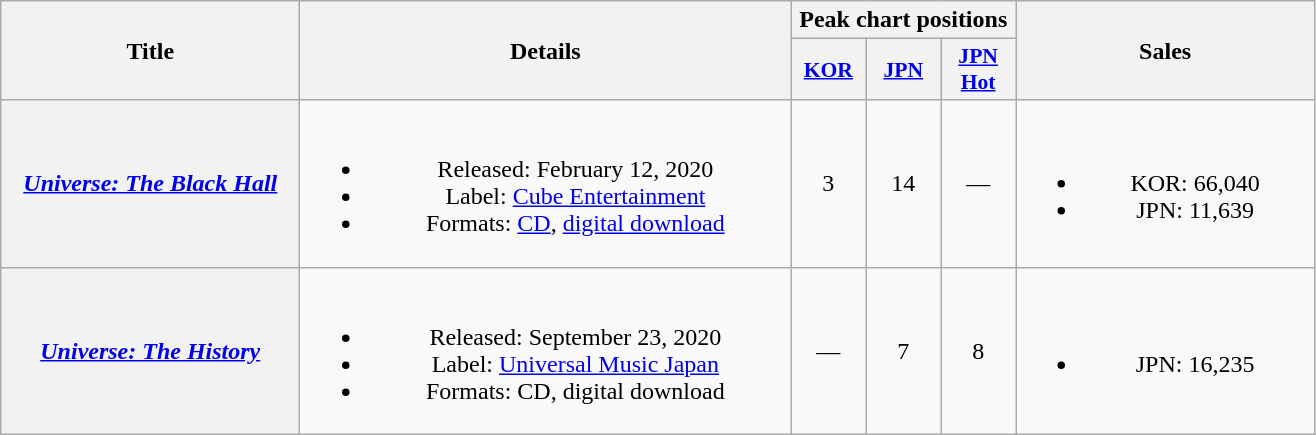<table class="wikitable plainrowheaders" style="text-align:center;">
<tr>
<th scope="col" rowspan="2" style="width:12em;">Title</th>
<th scope="col" rowspan="2" style="width:20em;">Details</th>
<th scope="col" colspan="3">Peak chart positions</th>
<th scope="col" rowspan="2" style="width:12em;">Sales</th>
</tr>
<tr>
<th scope="col" style="width:3em;font-size:90%;"><a href='#'>KOR</a><br></th>
<th scope="col" style="width:3em;font-size:90%;"><a href='#'>JPN</a><br></th>
<th scope="col" style="width:3em;font-size:90%;"><a href='#'>JPN Hot</a><br></th>
</tr>
<tr>
<th scope="row"><em><a href='#'>Universe: The Black Hall</a></em></th>
<td><br><ul><li>Released: February 12, 2020 </li><li>Label: <a href='#'>Cube Entertainment</a></li><li>Formats: <a href='#'>CD</a>, <a href='#'>digital download</a></li></ul></td>
<td>3</td>
<td>14</td>
<td>—</td>
<td><br><ul><li>KOR: 66,040</li><li>JPN: 11,639 </li></ul></td>
</tr>
<tr>
<th scope="row"><em><a href='#'>Universe: The History</a></em></th>
<td><br><ul><li>Released: September 23, 2020 </li><li>Label: <a href='#'>Universal Music Japan</a></li><li>Formats: CD, digital download</li></ul></td>
<td>—</td>
<td>7</td>
<td>8</td>
<td><br><ul><li>JPN: 16,235 </li></ul></td>
</tr>
</table>
